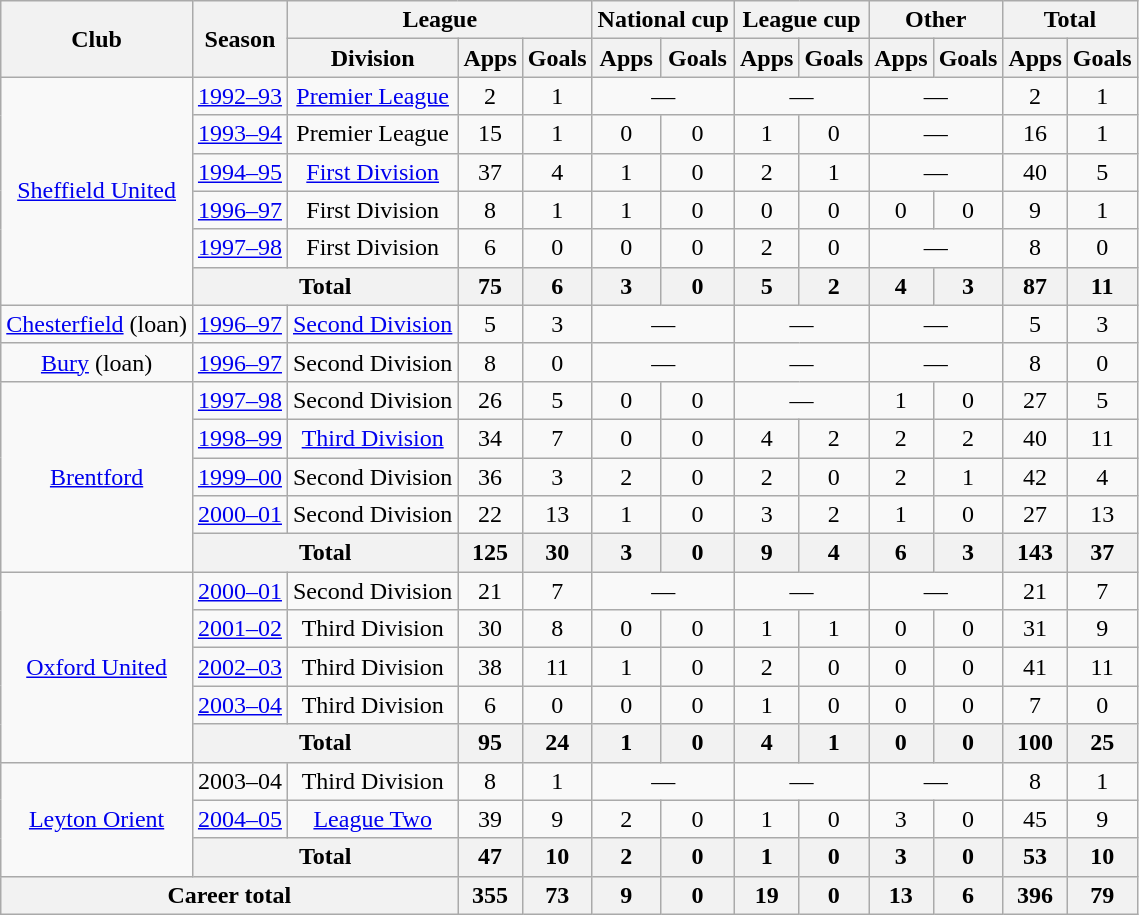<table class="wikitable" style="text-align: center;">
<tr>
<th rowspan="2">Club</th>
<th rowspan="2">Season</th>
<th colspan="3">League</th>
<th colspan="2">National cup</th>
<th colspan="2">League cup</th>
<th colspan="2">Other</th>
<th colspan="2">Total</th>
</tr>
<tr>
<th>Division</th>
<th>Apps</th>
<th>Goals</th>
<th>Apps</th>
<th>Goals</th>
<th>Apps</th>
<th>Goals</th>
<th>Apps</th>
<th>Goals</th>
<th>Apps</th>
<th>Goals</th>
</tr>
<tr>
<td rowspan="6"><a href='#'>Sheffield United</a></td>
<td><a href='#'>1992–93</a></td>
<td><a href='#'>Premier League</a></td>
<td>2</td>
<td>1</td>
<td colspan="2">—</td>
<td colspan="2">—</td>
<td colspan="2">—</td>
<td>2</td>
<td>1</td>
</tr>
<tr>
<td><a href='#'>1993–94</a></td>
<td>Premier League</td>
<td>15</td>
<td>1</td>
<td>0</td>
<td>0</td>
<td>1</td>
<td>0</td>
<td colspan="2">—</td>
<td>16</td>
<td>1</td>
</tr>
<tr>
<td><a href='#'>1994–95</a></td>
<td><a href='#'>First Division</a></td>
<td>37</td>
<td>4</td>
<td>1</td>
<td>0</td>
<td>2</td>
<td>1</td>
<td colspan="2">—</td>
<td>40</td>
<td>5</td>
</tr>
<tr>
<td><a href='#'>1996–97</a></td>
<td>First Division</td>
<td>8</td>
<td>1</td>
<td>1</td>
<td>0</td>
<td>0</td>
<td>0</td>
<td>0</td>
<td>0</td>
<td>9</td>
<td>1</td>
</tr>
<tr>
<td><a href='#'>1997–98</a></td>
<td>First Division</td>
<td>6</td>
<td>0</td>
<td>0</td>
<td>0</td>
<td>2</td>
<td>0</td>
<td colspan="2">—</td>
<td>8</td>
<td>0</td>
</tr>
<tr>
<th colspan="2">Total</th>
<th>75</th>
<th>6</th>
<th>3</th>
<th>0</th>
<th>5</th>
<th>2</th>
<th>4</th>
<th>3</th>
<th>87</th>
<th>11</th>
</tr>
<tr>
<td><a href='#'>Chesterfield</a> (loan)</td>
<td><a href='#'>1996–97</a></td>
<td><a href='#'>Second Division</a></td>
<td>5</td>
<td>3</td>
<td colspan="2">—</td>
<td colspan="2">—</td>
<td colspan="2">—</td>
<td>5</td>
<td>3</td>
</tr>
<tr>
<td><a href='#'>Bury</a> (loan)</td>
<td><a href='#'>1996–97</a></td>
<td>Second Division</td>
<td>8</td>
<td>0</td>
<td colspan="2">—</td>
<td colspan="2">—</td>
<td colspan="2">—</td>
<td>8</td>
<td>0</td>
</tr>
<tr>
<td rowspan="5"><a href='#'>Brentford</a></td>
<td><a href='#'>1997–98</a></td>
<td>Second Division</td>
<td>26</td>
<td>5</td>
<td>0</td>
<td>0</td>
<td colspan="2">—</td>
<td>1</td>
<td>0</td>
<td>27</td>
<td>5</td>
</tr>
<tr>
<td><a href='#'>1998–99</a></td>
<td><a href='#'>Third Division</a></td>
<td>34</td>
<td>7</td>
<td>0</td>
<td>0</td>
<td>4</td>
<td>2</td>
<td>2</td>
<td>2</td>
<td>40</td>
<td>11</td>
</tr>
<tr>
<td><a href='#'>1999–00</a></td>
<td>Second Division</td>
<td>36</td>
<td>3</td>
<td>2</td>
<td>0</td>
<td>2</td>
<td>0</td>
<td>2</td>
<td>1</td>
<td>42</td>
<td>4</td>
</tr>
<tr>
<td><a href='#'>2000–01</a></td>
<td>Second Division</td>
<td>22</td>
<td>13</td>
<td>1</td>
<td>0</td>
<td>3</td>
<td>2</td>
<td>1</td>
<td>0</td>
<td>27</td>
<td>13</td>
</tr>
<tr>
<th colspan="2">Total</th>
<th>125</th>
<th>30</th>
<th>3</th>
<th>0</th>
<th>9</th>
<th>4</th>
<th>6</th>
<th>3</th>
<th>143</th>
<th>37</th>
</tr>
<tr>
<td rowspan="5"><a href='#'>Oxford United</a></td>
<td><a href='#'>2000–01</a></td>
<td>Second Division</td>
<td>21</td>
<td>7</td>
<td colspan="2">—</td>
<td colspan="2">—</td>
<td colspan="2">—</td>
<td>21</td>
<td>7</td>
</tr>
<tr>
<td><a href='#'>2001–02</a></td>
<td>Third Division</td>
<td>30</td>
<td>8</td>
<td>0</td>
<td>0</td>
<td>1</td>
<td>1</td>
<td>0</td>
<td>0</td>
<td>31</td>
<td>9</td>
</tr>
<tr>
<td><a href='#'>2002–03</a></td>
<td>Third Division</td>
<td>38</td>
<td>11</td>
<td>1</td>
<td>0</td>
<td>2</td>
<td>0</td>
<td>0</td>
<td>0</td>
<td>41</td>
<td>11</td>
</tr>
<tr>
<td><a href='#'>2003–04</a></td>
<td>Third Division</td>
<td>6</td>
<td>0</td>
<td>0</td>
<td>0</td>
<td>1</td>
<td>0</td>
<td>0</td>
<td>0</td>
<td>7</td>
<td>0</td>
</tr>
<tr>
<th colspan="2">Total</th>
<th>95</th>
<th>24</th>
<th>1</th>
<th>0</th>
<th>4</th>
<th>1</th>
<th>0</th>
<th>0</th>
<th>100</th>
<th>25</th>
</tr>
<tr>
<td rowspan="3"><a href='#'>Leyton Orient</a></td>
<td>2003–04</td>
<td>Third Division</td>
<td>8</td>
<td>1</td>
<td colspan="2">—</td>
<td colspan="2">—</td>
<td colspan="2">—</td>
<td>8</td>
<td>1</td>
</tr>
<tr>
<td><a href='#'>2004–05</a></td>
<td><a href='#'>League Two</a></td>
<td>39</td>
<td>9</td>
<td>2</td>
<td>0</td>
<td>1</td>
<td>0</td>
<td>3</td>
<td>0</td>
<td>45</td>
<td>9</td>
</tr>
<tr>
<th colspan="2">Total</th>
<th>47</th>
<th>10</th>
<th>2</th>
<th>0</th>
<th>1</th>
<th>0</th>
<th>3</th>
<th>0</th>
<th>53</th>
<th>10</th>
</tr>
<tr>
<th colspan="3">Career total</th>
<th>355</th>
<th>73</th>
<th>9</th>
<th>0</th>
<th>19</th>
<th>0</th>
<th>13</th>
<th>6</th>
<th>396</th>
<th>79</th>
</tr>
</table>
